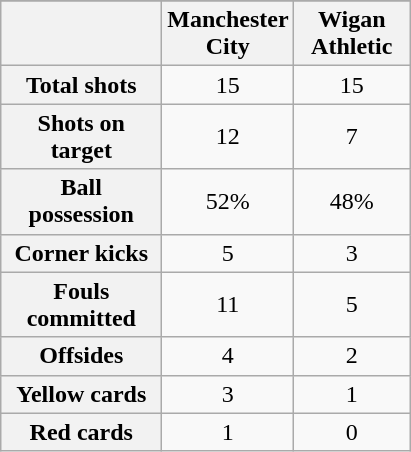<table class="wikitable" style="text-align:center">
<tr>
</tr>
<tr>
<th scope=col width=100></th>
<th scope=col width=70>Manchester City</th>
<th scope=col width=70>Wigan Athletic</th>
</tr>
<tr>
<th scope=row>Total shots</th>
<td>15</td>
<td>15</td>
</tr>
<tr>
<th scope=row>Shots on target</th>
<td>12</td>
<td>7</td>
</tr>
<tr>
<th scope=row>Ball possession</th>
<td>52%</td>
<td>48%</td>
</tr>
<tr>
<th scope=row>Corner kicks</th>
<td>5</td>
<td>3</td>
</tr>
<tr>
<th scope=row>Fouls committed</th>
<td>11</td>
<td>5</td>
</tr>
<tr>
<th scope=row>Offsides</th>
<td>4</td>
<td>2</td>
</tr>
<tr>
<th scope=row>Yellow cards</th>
<td>3</td>
<td>1</td>
</tr>
<tr>
<th scope=row>Red cards</th>
<td>1</td>
<td>0</td>
</tr>
</table>
